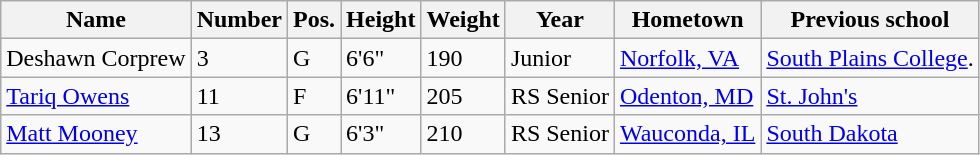<table class="wikitable sortable" border="1">
<tr>
<th>Name</th>
<th>Number</th>
<th>Pos.</th>
<th>Height</th>
<th>Weight</th>
<th>Year</th>
<th>Hometown</th>
<th class="unsortable">Previous school</th>
</tr>
<tr>
<td>Deshawn Corprew</td>
<td>3</td>
<td>G</td>
<td>6'6"</td>
<td>190</td>
<td>Junior</td>
<td><a href='#'>Norfolk, VA</a></td>
<td><a href='#'>South Plains College</a>.</td>
</tr>
<tr>
<td><a href='#'>Tariq Owens</a></td>
<td>11</td>
<td>F</td>
<td>6'11"</td>
<td>205</td>
<td>RS Senior</td>
<td><a href='#'>Odenton, MD</a></td>
<td><a href='#'>St. John's</a></td>
</tr>
<tr>
<td><a href='#'>Matt Mooney</a></td>
<td>13</td>
<td>G</td>
<td>6'3"</td>
<td>210</td>
<td>RS Senior</td>
<td><a href='#'>Wauconda, IL</a></td>
<td><a href='#'>South Dakota</a></td>
</tr>
</table>
